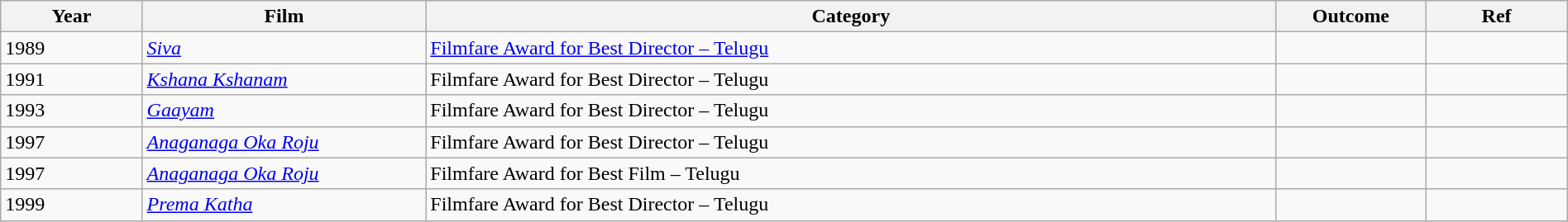<table class="wikitable" style="width:100%;">
<tr>
<th width=5%>Year</th>
<th style="width:10%;">Film</th>
<th style="width:30%;">Category</th>
<th style="width:5%;">Outcome</th>
<th style="width:5%;">Ref</th>
</tr>
<tr>
<td>1989</td>
<td><em><a href='#'>Siva</a></em></td>
<td><a href='#'>Filmfare Award for Best Director – Telugu</a></td>
<td></td>
<td></td>
</tr>
<tr>
<td>1991</td>
<td><em><a href='#'>Kshana Kshanam</a></em></td>
<td>Filmfare Award for Best Director – Telugu</td>
<td></td>
<td></td>
</tr>
<tr>
<td>1993</td>
<td><em><a href='#'>Gaayam</a></em></td>
<td>Filmfare Award for Best Director – Telugu</td>
<td></td>
<td></td>
</tr>
<tr>
<td>1997</td>
<td><em><a href='#'>Anaganaga Oka Roju</a></em></td>
<td>Filmfare Award for Best Director – Telugu</td>
<td></td>
<td></td>
</tr>
<tr>
<td>1997</td>
<td><em><a href='#'>Anaganaga Oka Roju</a></em></td>
<td>Filmfare Award for Best Film – Telugu</td>
<td></td>
<td></td>
</tr>
<tr>
<td>1999</td>
<td><em><a href='#'>Prema Katha</a></em></td>
<td>Filmfare Award for Best Director – Telugu</td>
<td></td>
<td></td>
</tr>
</table>
